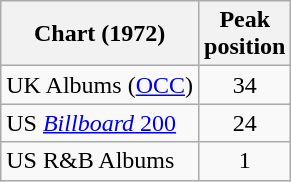<table class="wikitable sortable plainrowheaders" style="text-align:center;">
<tr>
<th scope="col">Chart (1972)</th>
<th scope="col">Peak<br> position</th>
</tr>
<tr>
<td align="left">UK Albums (<a href='#'>OCC</a>)</td>
<td>34</td>
</tr>
<tr>
<td align="left">US <a href='#'><em>Billboard</em> 200</a></td>
<td>24</td>
</tr>
<tr>
<td align="left">US R&B Albums</td>
<td>1</td>
</tr>
</table>
